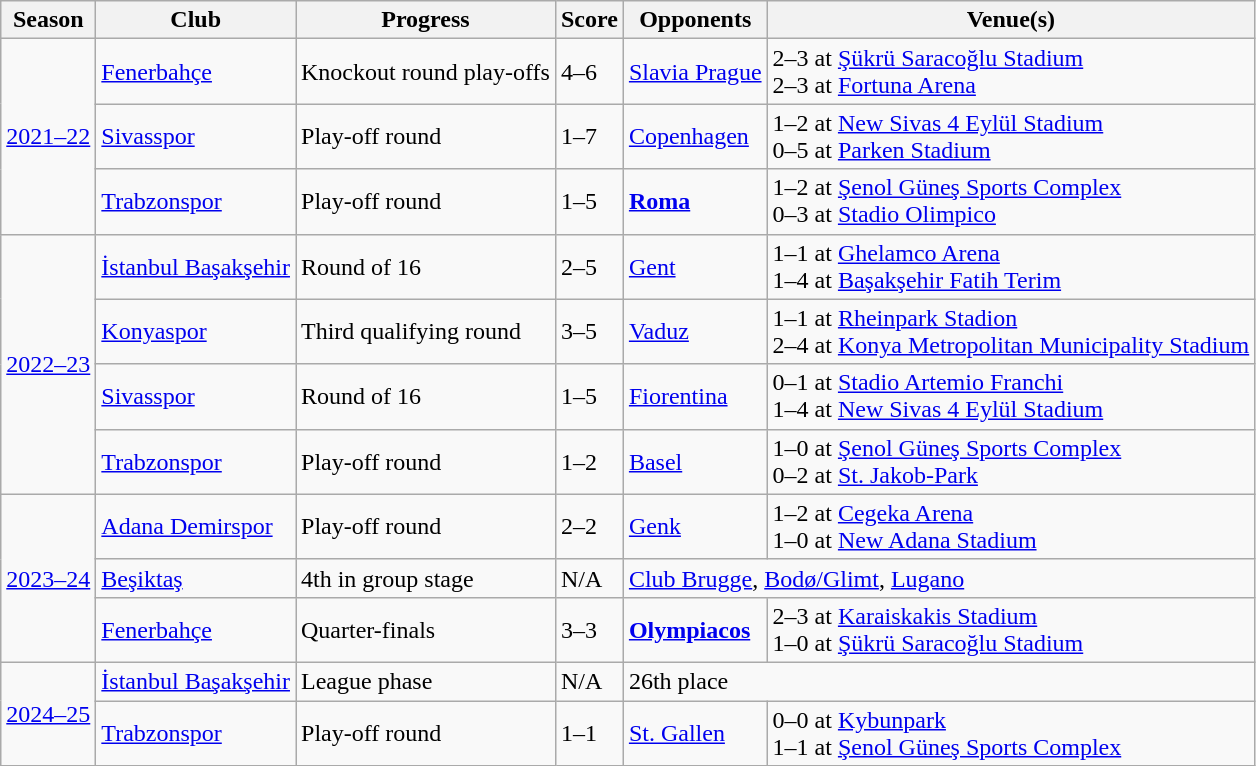<table class="wikitable Sortable">
<tr>
<th>Season</th>
<th>Club</th>
<th>Progress</th>
<th>Score</th>
<th>Opponents</th>
<th>Venue(s)</th>
</tr>
<tr>
<td rowspan=3><a href='#'>2021–22</a></td>
<td><a href='#'>Fenerbahçe</a></td>
<td>Knockout round play-offs</td>
<td>4–6</td>
<td> <a href='#'>Slavia Prague</a></td>
<td>2–3 at <a href='#'>Şükrü Saracoğlu Stadium</a><br>2–3 at <a href='#'>Fortuna Arena</a></td>
</tr>
<tr>
<td><a href='#'>Sivasspor</a></td>
<td>Play-off round</td>
<td>1–7</td>
<td> <a href='#'>Copenhagen</a></td>
<td>1–2 at <a href='#'>New Sivas 4 Eylül Stadium</a><br>0–5 at <a href='#'>Parken Stadium</a></td>
</tr>
<tr>
<td><a href='#'>Trabzonspor</a></td>
<td>Play-off round</td>
<td>1–5</td>
<td> <strong><a href='#'>Roma</a></strong></td>
<td>1–2 at <a href='#'>Şenol Güneş Sports Complex</a><br>0–3 at <a href='#'>Stadio Olimpico</a></td>
</tr>
<tr>
<td rowspan=4><a href='#'>2022–23</a></td>
<td><a href='#'>İstanbul Başakşehir</a></td>
<td>Round of 16</td>
<td>2–5</td>
<td> <a href='#'>Gent</a></td>
<td>1–1 at <a href='#'>Ghelamco Arena</a><br>1–4 at <a href='#'>Başakşehir Fatih Terim</a></td>
</tr>
<tr>
<td><a href='#'>Konyaspor</a></td>
<td>Third qualifying round</td>
<td>3–5</td>
<td> <a href='#'>Vaduz</a></td>
<td>1–1 at <a href='#'>Rheinpark Stadion</a><br>2–4 at <a href='#'>Konya Metropolitan Municipality Stadium</a></td>
</tr>
<tr>
<td><a href='#'>Sivasspor</a></td>
<td>Round of 16</td>
<td>1–5</td>
<td> <a href='#'>Fiorentina</a></td>
<td>0–1 at <a href='#'>Stadio Artemio Franchi</a><br>1–4 at <a href='#'>New Sivas 4 Eylül Stadium</a></td>
</tr>
<tr>
<td><a href='#'>Trabzonspor</a></td>
<td>Play-off round</td>
<td>1–2</td>
<td> <a href='#'>Basel</a></td>
<td>1–0 at <a href='#'>Şenol Güneş Sports Complex</a><br>0–2 at <a href='#'>St. Jakob-Park</a></td>
</tr>
<tr>
<td rowspan=3><a href='#'>2023–24</a></td>
<td><a href='#'>Adana Demirspor</a></td>
<td>Play-off round</td>
<td>2–2 </td>
<td> <a href='#'>Genk</a></td>
<td>1–2 at <a href='#'>Cegeka Arena</a><br>1–0 at <a href='#'>New Adana Stadium</a></td>
</tr>
<tr>
<td><a href='#'>Beşiktaş</a></td>
<td>4th in group stage</td>
<td>N/A</td>
<td colspan=2> <a href='#'>Club Brugge</a>,  <a href='#'>Bodø/Glimt</a>,  <a href='#'>Lugano</a></td>
</tr>
<tr>
<td><a href='#'>Fenerbahçe</a></td>
<td>Quarter-finals</td>
<td>3–3 </td>
<td> <strong><a href='#'>Olympiacos</a></strong></td>
<td>2–3 at <a href='#'>Karaiskakis Stadium</a><br>1–0 at <a href='#'>Şükrü Saracoğlu Stadium</a></td>
</tr>
<tr>
<td rowspan=2><a href='#'>2024–25</a></td>
<td><a href='#'>İstanbul Başakşehir</a></td>
<td>League phase</td>
<td>N/A</td>
<td colspan=2>26th place</td>
</tr>
<tr>
<td><a href='#'>Trabzonspor</a></td>
<td>Play-off round</td>
<td>1–1 </td>
<td> <a href='#'>St. Gallen</a></td>
<td>0–0 at <a href='#'>Kybunpark</a><br>1–1 at <a href='#'>Şenol Güneş Sports Complex</a></td>
</tr>
</table>
